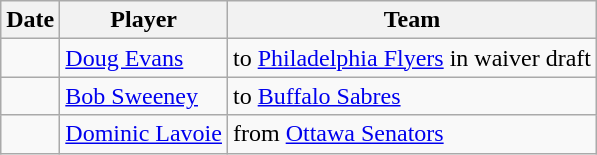<table class="wikitable">
<tr>
<th>Date</th>
<th>Player</th>
<th>Team</th>
</tr>
<tr>
<td></td>
<td><a href='#'>Doug Evans</a></td>
<td>to <a href='#'>Philadelphia Flyers</a> in waiver draft</td>
</tr>
<tr>
<td></td>
<td><a href='#'>Bob Sweeney</a></td>
<td>to <a href='#'>Buffalo Sabres</a></td>
</tr>
<tr>
<td></td>
<td><a href='#'>Dominic Lavoie</a></td>
<td>from <a href='#'>Ottawa Senators</a></td>
</tr>
</table>
